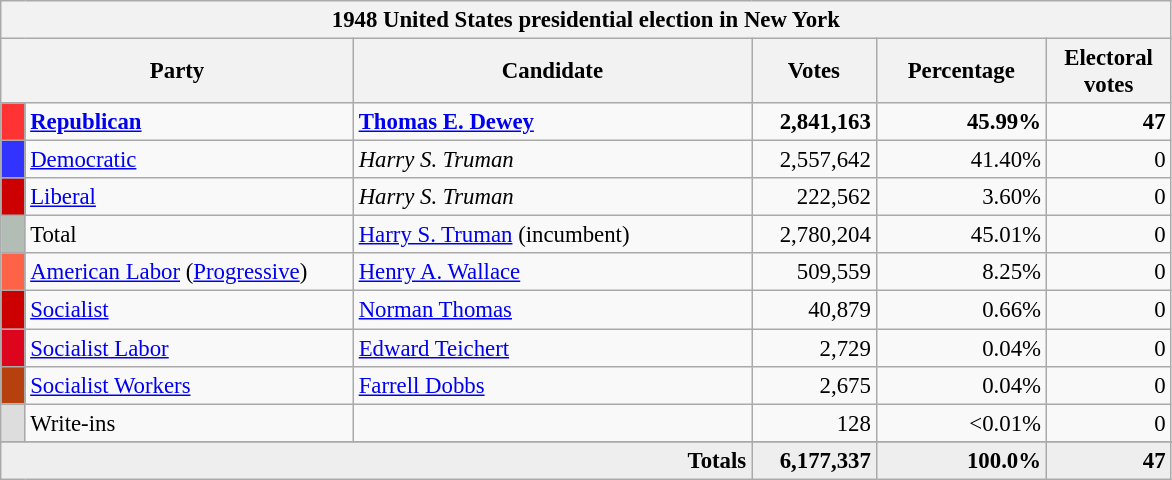<table class="wikitable" style="font-size: 95%;">
<tr>
<th colspan="6">1948 United States presidential election in New York</th>
</tr>
<tr>
<th colspan="2" style="width: 15em">Party</th>
<th style="width: 17em">Candidate</th>
<th style="width: 5em">Votes</th>
<th style="width: 7em">Percentage</th>
<th style="width: 5em">Electoral votes</th>
</tr>
<tr>
<th style="background-color:#FF3333; width: 3px"></th>
<td style="width: 130px"><strong><a href='#'>Republican</a></strong></td>
<td><strong><a href='#'>Thomas E. Dewey</a></strong></td>
<td align="right"><strong>2,841,163</strong></td>
<td align="right"><strong>45.99%</strong></td>
<td align="right"><strong>47</strong></td>
</tr>
<tr>
<th style="background-color:#3333FF; width: 3px"></th>
<td style="width: 130px"><a href='#'>Democratic</a></td>
<td><em>Harry S. Truman</em></td>
<td align="right">2,557,642</td>
<td align="right">41.40%</td>
<td align="right">0</td>
</tr>
<tr>
<th style="background-color:#CC0000; width: 3px"></th>
<td style="width: 130px"><a href='#'>Liberal</a></td>
<td><em>Harry S. Truman</em></td>
<td align="right">222,562</td>
<td align="right">3.60%</td>
<td align="right">0</td>
</tr>
<tr>
<th style="background-color:#B2BEB5; width: 3px"></th>
<td style="width: 130px">Total</td>
<td><a href='#'>Harry S. Truman</a> (incumbent)</td>
<td align="right">2,780,204</td>
<td align="right">45.01%</td>
<td align="right">0</td>
</tr>
<tr>
<th style="background-color:#FF6347; width: 3px"></th>
<td style="width: 130px"><a href='#'>American Labor</a> (<a href='#'>Progressive</a>)</td>
<td><a href='#'>Henry A. Wallace</a></td>
<td align="right">509,559</td>
<td align="right">8.25%</td>
<td align="right">0</td>
</tr>
<tr>
<th style="background-color:#CC0000; width: 3px"></th>
<td style="width: 130px"><a href='#'>Socialist</a></td>
<td><a href='#'>Norman Thomas</a></td>
<td align="right">40,879</td>
<td align="right">0.66%</td>
<td align="right">0</td>
</tr>
<tr>
<th style="background-color:#DD051D; width: 3px"></th>
<td style="width: 130px"><a href='#'>Socialist Labor</a></td>
<td><a href='#'>Edward Teichert</a></td>
<td align="right">2,729</td>
<td align="right">0.04%</td>
<td align="right">0</td>
</tr>
<tr>
<th style="background-color:#B7410E; width: 3px"></th>
<td style="width: 130px"><a href='#'>Socialist Workers</a></td>
<td><a href='#'>Farrell Dobbs</a></td>
<td align="right">2,675</td>
<td align="right">0.04%</td>
<td align="right">0</td>
</tr>
<tr>
<th style="background-color:#DDDDDD; width: 3px"></th>
<td style="width: 130px">Write-ins</td>
<td></td>
<td align="right">128</td>
<td align="right"><0.01%</td>
<td align="right">0</td>
</tr>
<tr>
</tr>
<tr bgcolor="#EEEEEE">
<td colspan="3" align="right"><strong>Totals</strong></td>
<td align="right"><strong>6,177,337</strong></td>
<td align="right"><strong>100.0%</strong></td>
<td align="right"><strong>47</strong></td>
</tr>
</table>
